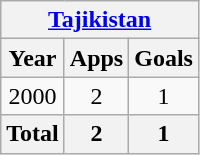<table class="wikitable" style="text-align:center">
<tr>
<th colspan=3><a href='#'>Tajikistan</a></th>
</tr>
<tr>
<th>Year</th>
<th>Apps</th>
<th>Goals</th>
</tr>
<tr>
<td>2000</td>
<td>2</td>
<td>1</td>
</tr>
<tr>
<th>Total</th>
<th>2</th>
<th>1</th>
</tr>
</table>
